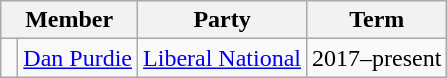<table class="wikitable">
<tr>
<th colspan="2">Member</th>
<th>Party</th>
<th>Term</th>
</tr>
<tr>
<td> </td>
<td><a href='#'>Dan Purdie</a></td>
<td><a href='#'>Liberal National</a></td>
<td>2017–present</td>
</tr>
</table>
